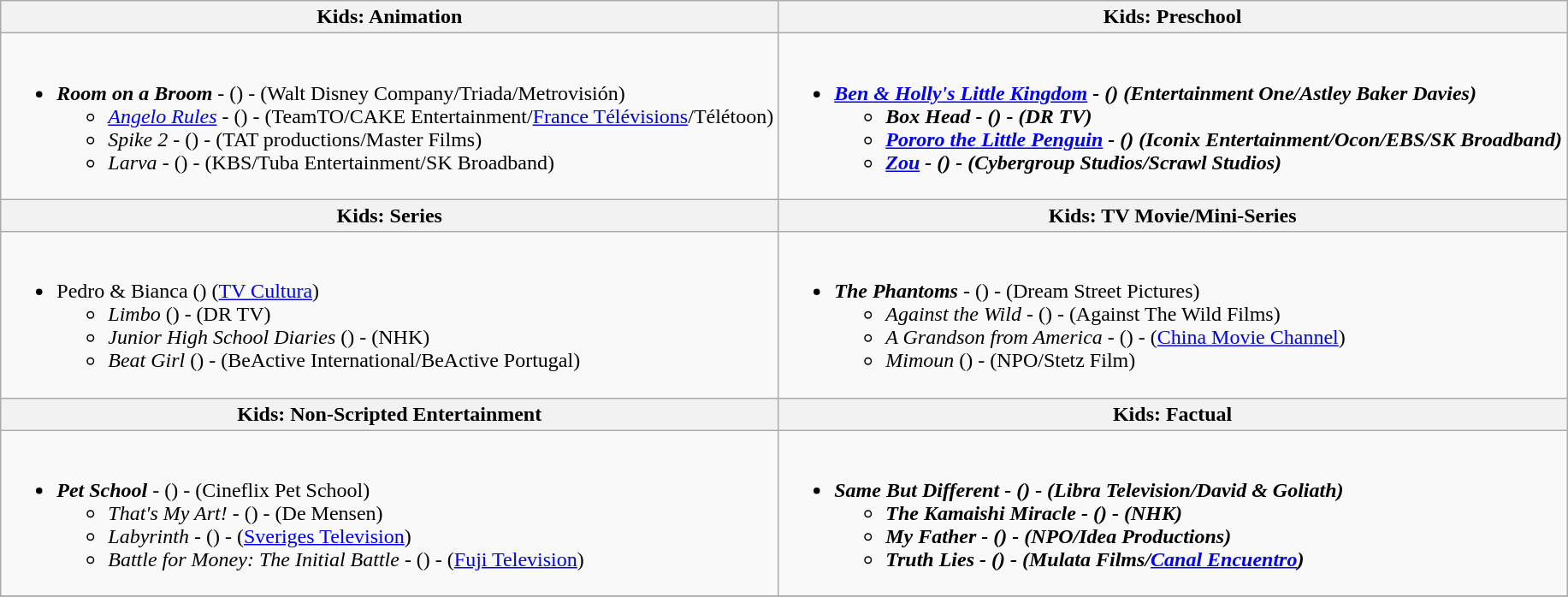<table class="wikitable">
<tr>
<th style:"width:50%">Kids: Animation</th>
<th style:"width:50%">Kids: Preschool</th>
</tr>
<tr>
<td valign="top"><br><ul><li><strong><em>Room on a Broom</em></strong> - () - (Walt Disney Company/Triada/Metrovisión)<ul><li><em><a href='#'>Angelo Rules</a></em> - () - (TeamTO/CAKE Entertainment/<a href='#'>France Télévisions</a>/Télétoon)</li><li><em>Spike 2</em> - () - (TAT productions/Master Films)</li><li><em>Larva</em> - () - (KBS/Tuba Entertainment/SK Broadband)</li></ul></li></ul></td>
<td valign="top"><br><ul><li><strong><em><a href='#'>Ben & Holly's Little Kingdom</a><em> - () (Entertainment One/Astley Baker Davies)<strong><ul><li></em>Box Head<em> - () - (DR TV)</li><li></em><a href='#'>Pororo the Little Penguin</a><em> - () (Iconix Entertainment/Ocon/EBS/SK Broadband)</li><li></em><a href='#'>Zou</a><em> - () - (Cybergroup Studios/Scrawl Studios)</li></ul></li></ul></td>
</tr>
<tr>
<th style:"width:50%">Kids: Series</th>
<th style:"width:50%">Kids: TV Movie/Mini-Series</th>
</tr>
<tr>
<td valign="top"><br><ul><li></em></strong>Pedro & Bianca</em> () (<a href='#'>TV Cultura</a>)</strong><ul><li><em>Limbo</em> () - (DR TV)</li><li><em>Junior High School Diaries</em> () - (NHK)</li><li><em>Beat Girl</em> () - (BeActive International/BeActive Portugal)</li></ul></li></ul></td>
<td valign="top"><br><ul><li><strong><em>The Phantoms</em></strong> - () - (Dream Street Pictures)<ul><li><em>Against the Wild</em> - () - (Against The Wild Films)</li><li><em>A Grandson from America</em> - () - (<a href='#'>China Movie Channel</a>)</li><li><em>Mimoun</em> () - (NPO/Stetz Film)</li></ul></li></ul></td>
</tr>
<tr>
<th style:"width:50%">Kids: Non-Scripted Entertainment</th>
<th style:"width:50%">Kids: Factual</th>
</tr>
<tr>
<td valign="top"><br><ul><li><strong><em>Pet School</em></strong> - () - (Cineflix Pet School)<ul><li><em>That's My Art!</em> - () - (De Mensen)</li><li><em>Labyrinth</em> - () - (<a href='#'>Sveriges Television</a>)</li><li><em>Battle for Money: The Initial Battle</em> - () - (<a href='#'>Fuji Television</a>)</li></ul></li></ul></td>
<td valign="top"><br><ul><li><strong><em>Same But Different<em> - () - (Libra Television/David & Goliath)<strong><ul><li></em>The Kamaishi Miracle<em> - () - (NHK)</li><li></em>My Father<em> - () - (NPO/Idea Productions)</li><li></em>Truth Lies<em> - () - (Mulata Films/<a href='#'>Canal Encuentro</a>)</li></ul></li></ul></td>
</tr>
<tr>
</tr>
</table>
